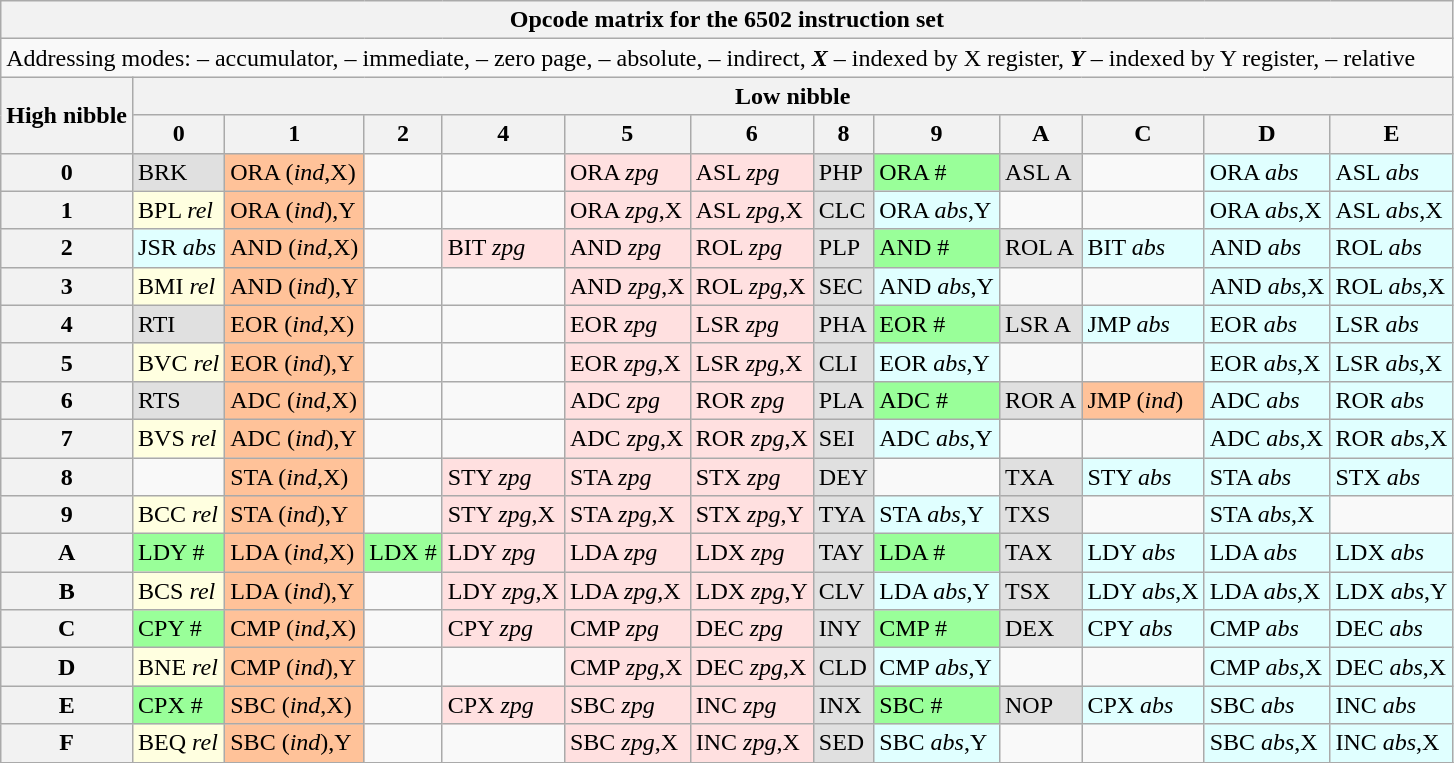<table class="wikitable">
<tr>
<th colspan=13>Opcode matrix for the 6502 instruction set</th>
</tr>
<tr>
<td colspan=13>Addressing modes:  – accumulator,  – immediate,  – zero page,  – absolute,  – indirect, <strong><em>X</em></strong> – indexed by X register, <strong><em>Y</em></strong> – indexed by Y register,  – relative</td>
</tr>
<tr>
<th rowspan=2>High nibble</th>
<th colspan=12>Low nibble</th>
</tr>
<tr>
<th>0</th>
<th>1</th>
<th>2</th>
<th>4</th>
<th>5</th>
<th>6</th>
<th>8</th>
<th>9</th>
<th>A</th>
<th>C</th>
<th>D</th>
<th>E</th>
</tr>
<tr>
<th>0</th>
<td bgcolor=#e0e0e0>BRK</td>
<td bgcolor=#ffc299>ORA (<em>ind</em>,X)</td>
<td></td>
<td></td>
<td bgcolor=#ffe0e0>ORA <em>zpg</em></td>
<td bgcolor=#ffe0e0>ASL <em>zpg</em></td>
<td bgcolor=#e0e0e0>PHP</td>
<td bgcolor=#99ff99>ORA #</td>
<td bgcolor=#e0e0e0>ASL A</td>
<td></td>
<td bgcolor=#e0ffff>ORA <em>abs</em></td>
<td bgcolor=#e0ffff>ASL <em>abs</em></td>
</tr>
<tr>
<th>1</th>
<td bgcolor=#ffffe0>BPL <em>rel</em></td>
<td bgcolor=#ffc299>ORA (<em>ind</em>),Y</td>
<td></td>
<td></td>
<td bgcolor=#ffe0e0>ORA <em>zpg</em>,X</td>
<td bgcolor=#ffe0e0>ASL <em>zpg</em>,X</td>
<td bgcolor=#e0e0e0>CLC</td>
<td bgcolor=#e0ffff>ORA <em>abs</em>,Y</td>
<td></td>
<td></td>
<td bgcolor=#e0ffff>ORA <em>abs</em>,X</td>
<td bgcolor=#e0ffff>ASL <em>abs</em>,X</td>
</tr>
<tr>
<th>2</th>
<td bgcolor=#e0ffff>JSR <em>abs</em></td>
<td bgcolor=#ffc299>AND (<em>ind</em>,X)</td>
<td></td>
<td bgcolor=#ffe0e0>BIT <em>zpg</em></td>
<td bgcolor=#ffe0e0>AND <em>zpg</em></td>
<td bgcolor=#ffe0e0>ROL <em>zpg</em></td>
<td bgcolor=#e0e0e0>PLP</td>
<td bgcolor=#99ff99>AND #</td>
<td bgcolor=#e0e0e0>ROL A</td>
<td bgcolor=#e0ffff>BIT <em>abs</em></td>
<td bgcolor=#e0ffff>AND <em>abs</em></td>
<td bgcolor=#e0ffff>ROL <em>abs</em></td>
</tr>
<tr>
<th>3</th>
<td bgcolor=#ffffe0>BMI <em>rel</em></td>
<td bgcolor=#ffc299>AND (<em>ind</em>),Y</td>
<td></td>
<td></td>
<td bgcolor=#ffe0e0>AND <em>zpg</em>,X</td>
<td bgcolor=#ffe0e0>ROL <em>zpg</em>,X</td>
<td bgcolor=#e0e0e0>SEC</td>
<td bgcolor=#e0ffff>AND <em>abs</em>,Y</td>
<td></td>
<td></td>
<td bgcolor=#e0ffff>AND <em>abs</em>,X</td>
<td bgcolor=#e0ffff>ROL <em>abs</em>,X</td>
</tr>
<tr>
<th>4</th>
<td bgcolor=#e0e0e0>RTI</td>
<td bgcolor=#ffc299>EOR (<em>ind</em>,X)</td>
<td></td>
<td></td>
<td bgcolor=#ffe0e0>EOR <em>zpg</em></td>
<td bgcolor=#ffe0e0>LSR <em>zpg</em></td>
<td bgcolor=#e0e0e0>PHA</td>
<td bgcolor=#99ff99>EOR #</td>
<td bgcolor=#e0e0e0>LSR A</td>
<td bgcolor=#e0ffff>JMP <em>abs</em></td>
<td bgcolor=#e0ffff>EOR <em>abs</em></td>
<td bgcolor=#e0ffff>LSR <em>abs</em></td>
</tr>
<tr>
<th>5</th>
<td bgcolor=#ffffe0>BVC <em>rel</em></td>
<td bgcolor=#ffc299>EOR (<em>ind</em>),Y</td>
<td></td>
<td></td>
<td bgcolor=#ffe0e0>EOR <em>zpg</em>,X</td>
<td bgcolor=#ffe0e0>LSR <em>zpg</em>,X</td>
<td bgcolor=#e0e0e0>CLI</td>
<td bgcolor=#e0ffff>EOR <em>abs</em>,Y</td>
<td></td>
<td></td>
<td bgcolor=#e0ffff>EOR <em>abs</em>,X</td>
<td bgcolor=#e0ffff>LSR <em>abs</em>,X</td>
</tr>
<tr>
<th>6</th>
<td bgcolor=#e0e0e0>RTS</td>
<td bgcolor=#ffc299>ADC (<em>ind</em>,X)</td>
<td></td>
<td></td>
<td bgcolor=#ffe0e0>ADC <em>zpg</em></td>
<td bgcolor=#ffe0e0>ROR <em>zpg</em></td>
<td bgcolor=#e0e0e0>PLA</td>
<td bgcolor=#99ff99>ADC #</td>
<td bgcolor=#e0e0e0>ROR A</td>
<td bgcolor=#ffc299>JMP (<em>ind</em>)</td>
<td bgcolor=#e0ffff>ADC <em>abs</em></td>
<td bgcolor=#e0ffff>ROR <em>abs</em></td>
</tr>
<tr>
<th>7</th>
<td bgcolor=#ffffe0>BVS <em>rel</em></td>
<td bgcolor=#ffc299>ADC (<em>ind</em>),Y</td>
<td></td>
<td></td>
<td bgcolor=#ffe0e0>ADC <em>zpg</em>,X</td>
<td bgcolor=#ffe0e0>ROR <em>zpg</em>,X</td>
<td bgcolor=#e0e0e0>SEI</td>
<td bgcolor=#e0ffff>ADC <em>abs</em>,Y</td>
<td></td>
<td></td>
<td bgcolor=#e0ffff>ADC <em>abs</em>,X</td>
<td bgcolor=#e0ffff>ROR <em>abs</em>,X</td>
</tr>
<tr>
<th>8</th>
<td></td>
<td bgcolor=#ffc299>STA (<em>ind</em>,X)</td>
<td></td>
<td bgcolor=#ffe0e0>STY <em>zpg</em></td>
<td bgcolor=#ffe0e0>STA <em>zpg</em></td>
<td bgcolor=#ffe0e0>STX <em>zpg</em></td>
<td bgcolor=#e0e0e0>DEY</td>
<td></td>
<td bgcolor=#e0e0e0>TXA</td>
<td bgcolor=#e0ffff>STY <em>abs</em></td>
<td bgcolor=#e0ffff>STA <em>abs</em></td>
<td bgcolor=#e0ffff>STX <em>abs</em></td>
</tr>
<tr>
<th>9</th>
<td bgcolor=#ffffe0>BCC <em>rel</em></td>
<td bgcolor=#ffc299>STA (<em>ind</em>),Y</td>
<td></td>
<td bgcolor=#ffe0e0>STY <em>zpg</em>,X</td>
<td bgcolor=#ffe0e0>STA <em>zpg</em>,X</td>
<td bgcolor=#ffe0e0>STX <em>zpg</em>,Y</td>
<td bgcolor=#e0e0e0>TYA</td>
<td bgcolor=#e0ffff>STA <em>abs</em>,Y</td>
<td bgcolor=#e0e0e0>TXS</td>
<td></td>
<td bgcolor=#e0ffff>STA <em>abs</em>,X</td>
<td></td>
</tr>
<tr>
<th>A</th>
<td bgcolor=#99ff99>LDY #</td>
<td bgcolor=#ffc299>LDA (<em>ind</em>,X)</td>
<td bgcolor=#99ff99>LDX #</td>
<td bgcolor=#ffe0e0>LDY <em>zpg</em></td>
<td bgcolor=#ffe0e0>LDA <em>zpg</em></td>
<td bgcolor=#ffe0e0>LDX <em>zpg</em></td>
<td bgcolor=#e0e0e0>TAY</td>
<td bgcolor=#99ff99>LDA #</td>
<td bgcolor=#e0e0e0>TAX</td>
<td bgcolor=#e0ffff>LDY <em>abs</em></td>
<td bgcolor=#e0ffff>LDA <em>abs</em></td>
<td bgcolor=#e0ffff>LDX <em>abs</em></td>
</tr>
<tr>
<th>B</th>
<td bgcolor=#ffffe0>BCS <em>rel</em></td>
<td bgcolor=#ffc299>LDA (<em>ind</em>),Y</td>
<td></td>
<td bgcolor=#ffe0e0>LDY <em>zpg</em>,X</td>
<td bgcolor=#ffe0e0>LDA <em>zpg</em>,X</td>
<td bgcolor=#ffe0e0>LDX <em>zpg</em>,Y</td>
<td bgcolor=#e0e0e0>CLV</td>
<td bgcolor=#e0ffff>LDA <em>abs</em>,Y</td>
<td bgcolor=#e0e0e0>TSX</td>
<td bgcolor=#e0ffff>LDY <em>abs</em>,X</td>
<td bgcolor=#e0ffff>LDA <em>abs</em>,X</td>
<td bgcolor=#e0ffff>LDX <em>abs</em>,Y</td>
</tr>
<tr>
<th>C</th>
<td bgcolor=#99ff99>CPY #</td>
<td bgcolor=#ffc299>CMP (<em>ind</em>,X)</td>
<td></td>
<td bgcolor=#ffe0e0>CPY <em>zpg</em></td>
<td bgcolor=#ffe0e0>CMP <em>zpg</em></td>
<td bgcolor=#ffe0e0>DEC <em>zpg</em></td>
<td bgcolor=#e0e0e0>INY</td>
<td bgcolor=#99ff99>CMP #</td>
<td bgcolor=#e0e0e0>DEX</td>
<td bgcolor=#e0ffff>CPY <em>abs</em></td>
<td bgcolor=#e0ffff>CMP <em>abs</em></td>
<td bgcolor=#e0ffff>DEC <em>abs</em></td>
</tr>
<tr>
<th>D</th>
<td bgcolor=#ffffe0>BNE <em>rel</em></td>
<td bgcolor=#ffc299>CMP (<em>ind</em>),Y</td>
<td></td>
<td></td>
<td bgcolor=#ffe0e0>CMP <em>zpg</em>,X</td>
<td bgcolor=#ffe0e0>DEC <em>zpg</em>,X</td>
<td bgcolor=#e0e0e0>CLD</td>
<td bgcolor=#e0ffff>CMP <em>abs</em>,Y</td>
<td></td>
<td></td>
<td bgcolor=#e0ffff>CMP <em>abs</em>,X</td>
<td bgcolor=#e0ffff>DEC <em>abs</em>,X</td>
</tr>
<tr>
<th>E</th>
<td bgcolor=#99ff99>CPX #</td>
<td bgcolor=#ffc299>SBC (<em>ind</em>,X)</td>
<td></td>
<td bgcolor=#ffe0e0>CPX <em>zpg</em></td>
<td bgcolor=#ffe0e0>SBC <em>zpg</em></td>
<td bgcolor=#ffe0e0>INC <em>zpg</em></td>
<td bgcolor=#e0e0e0>INX</td>
<td bgcolor=#99ff99>SBC #</td>
<td bgcolor=#e0e0e0>NOP</td>
<td bgcolor=#e0ffff>CPX <em>abs</em></td>
<td bgcolor=#e0ffff>SBC <em>abs</em></td>
<td bgcolor=#e0ffff>INC <em>abs</em></td>
</tr>
<tr>
<th>F</th>
<td bgcolor=#ffffe0>BEQ <em>rel</em></td>
<td bgcolor=#ffc299>SBC (<em>ind</em>),Y</td>
<td></td>
<td></td>
<td bgcolor=#ffe0e0>SBC <em>zpg</em>,X</td>
<td bgcolor=#ffe0e0>INC <em>zpg</em>,X</td>
<td bgcolor=#e0e0e0>SED</td>
<td bgcolor=#e0ffff>SBC <em>abs</em>,Y</td>
<td></td>
<td></td>
<td bgcolor=#e0ffff>SBC <em>abs</em>,X</td>
<td bgcolor=#e0ffff>INC <em>abs</em>,X</td>
</tr>
<tr>
</tr>
</table>
